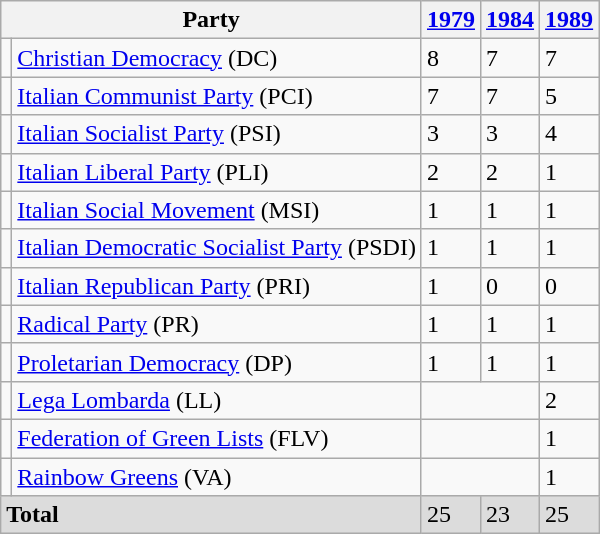<table class="wikitable">
<tr>
<th colspan=2>Party</th>
<th><a href='#'>1979</a></th>
<th><a href='#'>1984</a></th>
<th><a href='#'>1989</a></th>
</tr>
<tr>
<td></td>
<td><a href='#'>Christian Democracy</a> (DC)</td>
<td>8</td>
<td>7</td>
<td>7</td>
</tr>
<tr>
<td></td>
<td><a href='#'>Italian Communist Party</a> (PCI)</td>
<td>7</td>
<td>7</td>
<td>5</td>
</tr>
<tr>
<td></td>
<td><a href='#'>Italian Socialist Party</a> (PSI)</td>
<td>3</td>
<td>3</td>
<td>4</td>
</tr>
<tr>
<td></td>
<td><a href='#'>Italian Liberal Party</a> (PLI)</td>
<td>2</td>
<td>2</td>
<td>1</td>
</tr>
<tr>
<td></td>
<td><a href='#'>Italian Social Movement</a> (MSI)</td>
<td>1</td>
<td>1</td>
<td>1</td>
</tr>
<tr>
<td></td>
<td><a href='#'>Italian Democratic Socialist Party</a> (PSDI)</td>
<td>1</td>
<td>1</td>
<td>1</td>
</tr>
<tr>
<td></td>
<td><a href='#'>Italian Republican Party</a> (PRI)</td>
<td>1</td>
<td>0</td>
<td>0</td>
</tr>
<tr>
<td></td>
<td><a href='#'>Radical Party</a> (PR)</td>
<td>1</td>
<td>1</td>
<td>1</td>
</tr>
<tr>
<td></td>
<td><a href='#'>Proletarian Democracy</a> (DP)</td>
<td>1</td>
<td>1</td>
<td>1</td>
</tr>
<tr>
<td></td>
<td><a href='#'>Lega Lombarda</a> (LL)</td>
<td colspan="2"></td>
<td>2</td>
</tr>
<tr>
<td></td>
<td><a href='#'>Federation of Green Lists</a> (FLV)</td>
<td colspan="2"></td>
<td>1</td>
</tr>
<tr>
<td></td>
<td><a href='#'>Rainbow Greens</a> (VA)</td>
<td colspan="2"></td>
<td>1</td>
</tr>
<tr style="background-color:#dcdcdc">
<td colspan=2><strong>Total</strong></td>
<td>25</td>
<td>23</td>
<td>25</td>
</tr>
</table>
